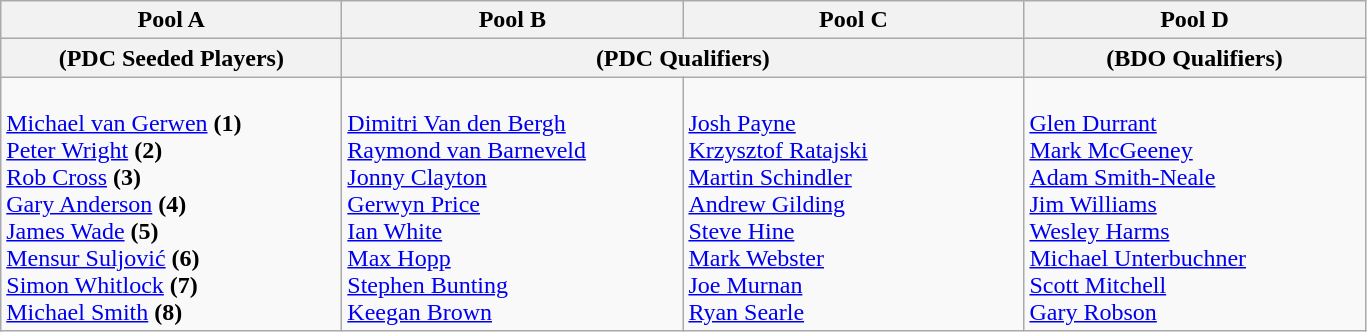<table class="wikitable">
<tr>
<th width=220>Pool A</th>
<th width=220>Pool B</th>
<th width=220>Pool C</th>
<th width=220>Pool D</th>
</tr>
<tr>
<th>(PDC Seeded Players)</th>
<th colspan=2>(PDC Qualifiers)</th>
<th>(BDO Qualifiers)</th>
</tr>
<tr>
<td valign="top"><br> <a href='#'>Michael van Gerwen</a> <strong>(1)</strong><br>
 <a href='#'>Peter Wright</a> <strong>(2)</strong><br>
 <a href='#'>Rob Cross</a> <strong>(3)</strong><br>
 <a href='#'>Gary Anderson</a> <strong>(4)</strong><br>
 <a href='#'>James Wade</a> <strong>(5)</strong><br>
 <a href='#'>Mensur Suljović</a> <strong>(6)</strong><br>
 <a href='#'>Simon Whitlock</a> <strong>(7)</strong><br>
 <a href='#'>Michael Smith</a> <strong>(8)</strong></td>
<td valign="top"><br> <a href='#'>Dimitri Van den Bergh</a><br>
 <a href='#'>Raymond van Barneveld</a><br>
 <a href='#'>Jonny Clayton</a><br>
 <a href='#'>Gerwyn Price</a><br>
 <a href='#'>Ian White</a><br>
 <a href='#'>Max Hopp</a><br>
 <a href='#'>Stephen Bunting</a><br>
 <a href='#'>Keegan Brown</a></td>
<td valign="top"><br> <a href='#'>Josh Payne</a><br>
 <a href='#'>Krzysztof Ratajski</a><br>
 <a href='#'>Martin Schindler</a><br>
 <a href='#'>Andrew Gilding</a><br>
 <a href='#'>Steve Hine</a><br>
 <a href='#'>Mark Webster</a><br>
 <a href='#'>Joe Murnan</a><br>
 <a href='#'>Ryan Searle</a></td>
<td valign="top"><br> <a href='#'>Glen Durrant</a><br>
 <a href='#'>Mark McGeeney</a><br>
 <a href='#'>Adam Smith-Neale</a><br>
 <a href='#'>Jim Williams</a><br>
 <a href='#'>Wesley Harms</a><br>
 <a href='#'>Michael Unterbuchner</a><br>
 <a href='#'>Scott Mitchell</a><br>
 <a href='#'>Gary Robson</a></td>
</tr>
</table>
